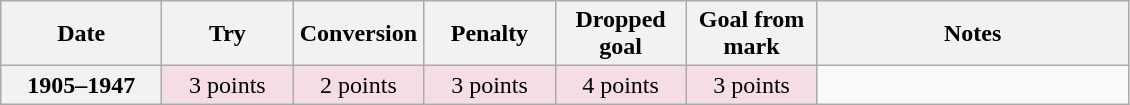<table class="wikitable">
<tr>
<th scope="col" style="width:100px;">Date</th>
<th scope="col" style="width:80px;">Try</th>
<th scope="col" style="width:80px;">Conversion</th>
<th scope="col" style="width:80px;">Penalty</th>
<th scope="col" style="width:80px;">Dropped goal</th>
<th scope="col" style="width:80px;">Goal from mark</th>
<th scope="col" style="width:200px;">Notes<br></th>
</tr>
<tr style="text-align:center;background:#F4DDE7;">
<th>1905–1947</th>
<td>3 points</td>
<td>2 points</td>
<td>3 points</td>
<td>4 points</td>
<td>3 points<br></td>
</tr>
</table>
